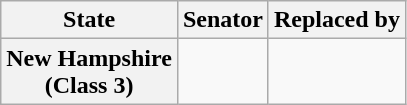<table class="wikitable sortable plainrowheaders">
<tr>
<th scope="col">State</th>
<th scope="col">Senator</th>
<th scope="col">Replaced by</th>
</tr>
<tr>
<th>New Hampshire<br>(Class 3)</th>
<td></td>
<td></td>
</tr>
</table>
